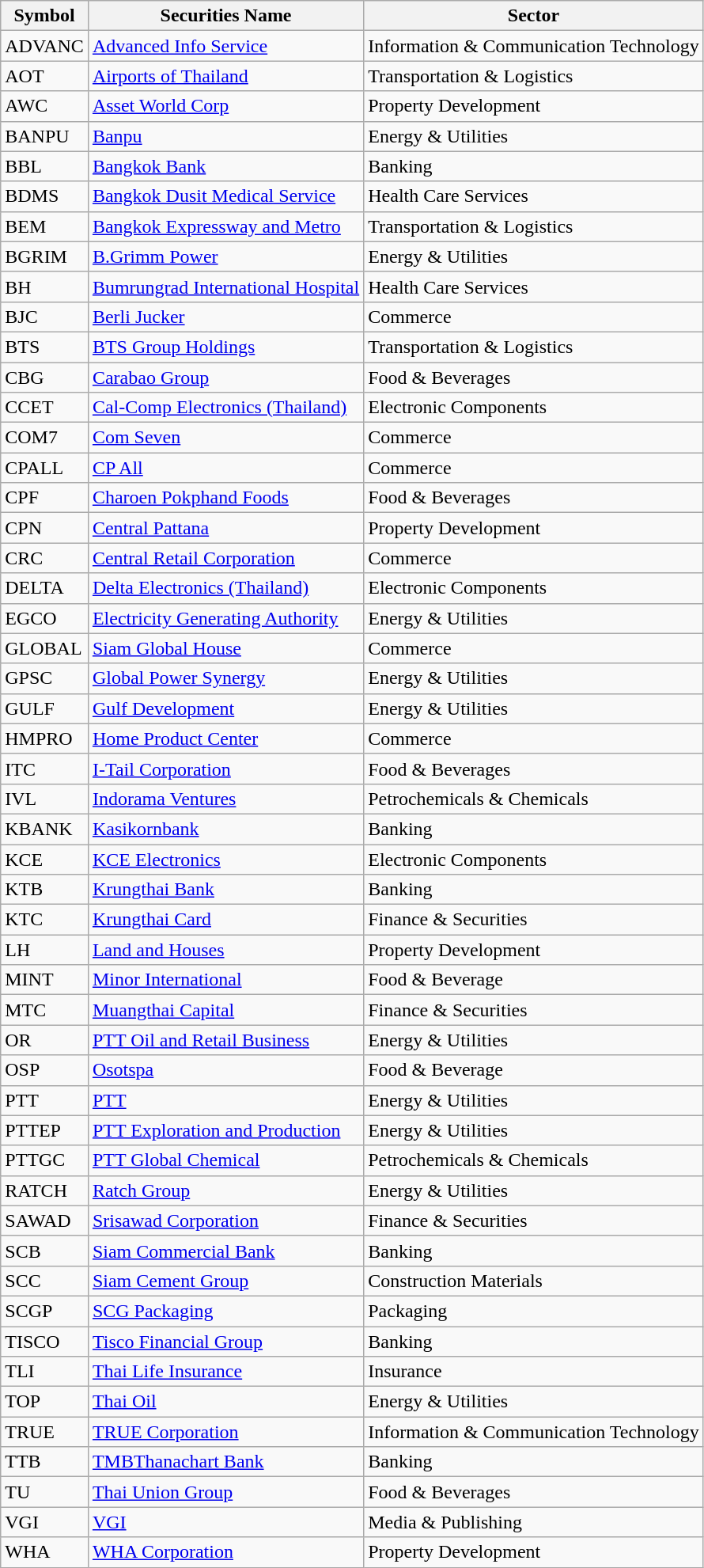<table class="wikitable sortable">
<tr>
<th>Symbol</th>
<th>Securities Name</th>
<th>Sector</th>
</tr>
<tr>
<td>ADVANC</td>
<td><a href='#'>Advanced Info Service</a></td>
<td>Information & Communication Technology</td>
</tr>
<tr>
<td>AOT</td>
<td><a href='#'>Airports of Thailand</a></td>
<td>Transportation & Logistics</td>
</tr>
<tr>
<td>AWC</td>
<td><a href='#'>Asset World Corp</a></td>
<td>Property Development</td>
</tr>
<tr>
<td>BANPU</td>
<td><a href='#'>Banpu</a></td>
<td>Energy & Utilities</td>
</tr>
<tr>
<td>BBL</td>
<td><a href='#'>Bangkok Bank</a></td>
<td>Banking</td>
</tr>
<tr>
<td>BDMS</td>
<td><a href='#'>Bangkok Dusit Medical Service</a></td>
<td>Health Care Services</td>
</tr>
<tr>
<td>BEM</td>
<td><a href='#'>Bangkok Expressway and Metro</a></td>
<td>Transportation & Logistics</td>
</tr>
<tr>
<td>BGRIM</td>
<td><a href='#'>B.Grimm Power</a></td>
<td>Energy & Utilities</td>
</tr>
<tr>
<td>BH</td>
<td><a href='#'>Bumrungrad International Hospital</a></td>
<td>Health Care Services</td>
</tr>
<tr>
<td>BJC</td>
<td><a href='#'>Berli Jucker</a></td>
<td>Commerce</td>
</tr>
<tr>
<td>BTS</td>
<td><a href='#'>BTS Group Holdings</a></td>
<td>Transportation & Logistics</td>
</tr>
<tr>
<td>CBG</td>
<td><a href='#'>Carabao Group</a></td>
<td>Food & Beverages</td>
</tr>
<tr>
<td>CCET</td>
<td><a href='#'>Cal-Comp Electronics (Thailand)</a></td>
<td>Electronic Components</td>
</tr>
<tr>
<td>COM7</td>
<td><a href='#'>Com Seven</a></td>
<td>Commerce</td>
</tr>
<tr>
<td>CPALL</td>
<td><a href='#'>CP All</a></td>
<td>Commerce</td>
</tr>
<tr>
<td>CPF</td>
<td><a href='#'>Charoen Pokphand Foods</a></td>
<td>Food & Beverages</td>
</tr>
<tr>
<td>CPN</td>
<td><a href='#'>Central Pattana</a></td>
<td>Property Development</td>
</tr>
<tr>
<td>CRC</td>
<td><a href='#'>Central Retail Corporation</a></td>
<td>Commerce</td>
</tr>
<tr>
<td>DELTA</td>
<td><a href='#'>Delta Electronics (Thailand)</a></td>
<td>Electronic Components</td>
</tr>
<tr>
<td>EGCO</td>
<td><a href='#'>Electricity Generating Authority</a></td>
<td>Energy & Utilities</td>
</tr>
<tr>
<td>GLOBAL</td>
<td><a href='#'>Siam Global House</a></td>
<td>Commerce</td>
</tr>
<tr>
<td>GPSC</td>
<td><a href='#'>Global Power Synergy</a></td>
<td>Energy & Utilities</td>
</tr>
<tr>
<td>GULF</td>
<td><a href='#'>Gulf Development</a></td>
<td>Energy & Utilities</td>
</tr>
<tr>
<td>HMPRO</td>
<td><a href='#'>Home Product Center</a></td>
<td>Commerce</td>
</tr>
<tr>
<td>ITC</td>
<td><a href='#'>I-Tail Corporation</a></td>
<td>Food & Beverages</td>
</tr>
<tr>
<td>IVL</td>
<td><a href='#'>Indorama Ventures</a></td>
<td>Petrochemicals & Chemicals</td>
</tr>
<tr>
<td>KBANK</td>
<td><a href='#'>Kasikornbank</a></td>
<td>Banking</td>
</tr>
<tr>
<td>KCE</td>
<td><a href='#'>KCE Electronics</a></td>
<td>Electronic Components</td>
</tr>
<tr>
<td>KTB</td>
<td><a href='#'>Krungthai Bank</a></td>
<td>Banking</td>
</tr>
<tr>
<td>KTC</td>
<td><a href='#'>Krungthai Card</a></td>
<td>Finance & Securities</td>
</tr>
<tr>
<td>LH</td>
<td><a href='#'>Land and Houses</a></td>
<td>Property Development</td>
</tr>
<tr>
<td>MINT</td>
<td><a href='#'>Minor International</a></td>
<td>Food & Beverage</td>
</tr>
<tr>
<td>MTC</td>
<td><a href='#'>Muangthai Capital</a></td>
<td>Finance & Securities</td>
</tr>
<tr>
<td>OR</td>
<td><a href='#'>PTT Oil and Retail Business</a></td>
<td>Energy & Utilities</td>
</tr>
<tr>
<td>OSP</td>
<td><a href='#'>Osotspa</a></td>
<td>Food & Beverage</td>
</tr>
<tr>
<td>PTT</td>
<td><a href='#'>PTT</a></td>
<td>Energy & Utilities</td>
</tr>
<tr>
<td>PTTEP</td>
<td><a href='#'>PTT Exploration and Production</a></td>
<td>Energy & Utilities</td>
</tr>
<tr>
<td>PTTGC</td>
<td><a href='#'>PTT Global Chemical</a></td>
<td>Petrochemicals & Chemicals</td>
</tr>
<tr>
<td>RATCH</td>
<td><a href='#'>Ratch Group</a></td>
<td>Energy & Utilities</td>
</tr>
<tr>
<td>SAWAD</td>
<td><a href='#'>Srisawad Corporation</a></td>
<td>Finance & Securities</td>
</tr>
<tr>
<td>SCB</td>
<td><a href='#'>Siam Commercial Bank</a></td>
<td>Banking</td>
</tr>
<tr>
<td>SCC</td>
<td><a href='#'>Siam Cement Group</a></td>
<td>Construction Materials</td>
</tr>
<tr>
<td>SCGP</td>
<td><a href='#'>SCG Packaging</a></td>
<td>Packaging</td>
</tr>
<tr>
<td>TISCO</td>
<td><a href='#'>Tisco Financial Group</a></td>
<td>Banking</td>
</tr>
<tr>
<td>TLI</td>
<td><a href='#'>Thai Life Insurance</a></td>
<td>Insurance</td>
</tr>
<tr>
<td>TOP</td>
<td><a href='#'>Thai Oil</a></td>
<td>Energy & Utilities</td>
</tr>
<tr>
<td>TRUE</td>
<td><a href='#'>TRUE Corporation</a></td>
<td>Information & Communication Technology</td>
</tr>
<tr>
<td>TTB</td>
<td><a href='#'>TMBThanachart Bank</a></td>
<td>Banking</td>
</tr>
<tr>
<td>TU</td>
<td><a href='#'>Thai Union Group</a></td>
<td>Food & Beverages</td>
</tr>
<tr>
<td>VGI</td>
<td><a href='#'>VGI</a></td>
<td>Media & Publishing</td>
</tr>
<tr>
<td>WHA</td>
<td><a href='#'>WHA Corporation</a></td>
<td>Property Development</td>
</tr>
</table>
